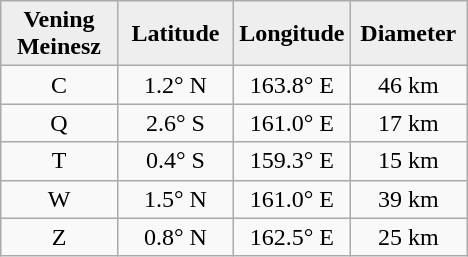<table class="wikitable">
<tr>
<th width="25%" style="background:#eeeeee;">Vening<br>Meinesz</th>
<th width="25%" style="background:#eeeeee;">Latitude</th>
<th width="25%" style="background:#eeeeee;">Longitude</th>
<th width="25%" style="background:#eeeeee;">Diameter</th>
</tr>
<tr>
<td align="center">C</td>
<td align="center">1.2° N</td>
<td align="center">163.8° E</td>
<td align="center">46 km</td>
</tr>
<tr>
<td align="center">Q</td>
<td align="center">2.6° S</td>
<td align="center">161.0° E</td>
<td align="center">17 km</td>
</tr>
<tr>
<td align="center">T</td>
<td align="center">0.4° S</td>
<td align="center">159.3° E</td>
<td align="center">15 km</td>
</tr>
<tr>
<td align="center">W</td>
<td align="center">1.5° N</td>
<td align="center">161.0° E</td>
<td align="center">39 km</td>
</tr>
<tr>
<td align="center">Z</td>
<td align="center">0.8° N</td>
<td align="center">162.5° E</td>
<td align="center">25 km</td>
</tr>
</table>
